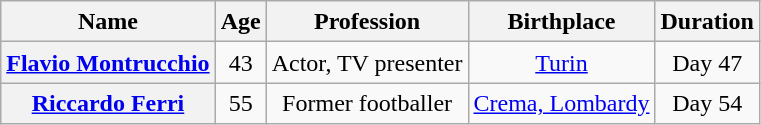<table class="wikitable sortable" style="text-align:center; line-height:20px; width:auto;">
<tr>
<th>Name</th>
<th>Age</th>
<th>Profession</th>
<th>Birthplace</th>
<th>Duration</th>
</tr>
<tr>
<th><a href='#'>Flavio Montrucchio</a></th>
<td>43</td>
<td>Actor, TV presenter</td>
<td><a href='#'>Turin</a></td>
<td>Day 47</td>
</tr>
<tr>
<th><a href='#'>Riccardo Ferri</a></th>
<td>55</td>
<td>Former footballer</td>
<td><a href='#'>Crema, Lombardy</a></td>
<td>Day 54</td>
</tr>
</table>
